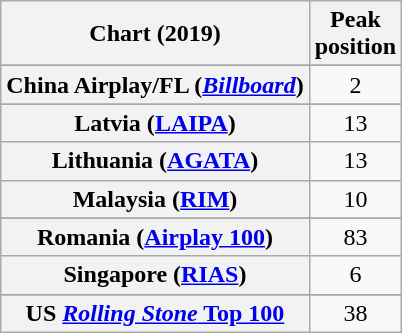<table class="wikitable sortable plainrowheaders" style="text-align:center">
<tr>
<th scope="col">Chart (2019)</th>
<th scope="col">Peak<br>position</th>
</tr>
<tr>
</tr>
<tr>
</tr>
<tr>
</tr>
<tr>
</tr>
<tr>
</tr>
<tr>
<th scope="row">China Airplay/FL (<em><a href='#'>Billboard</a></em>)</th>
<td>2</td>
</tr>
<tr>
</tr>
<tr>
</tr>
<tr>
</tr>
<tr>
</tr>
<tr>
</tr>
<tr>
</tr>
<tr>
<th scope="row">Latvia (<a href='#'>LAIPA</a>)</th>
<td>13</td>
</tr>
<tr>
<th scope="row">Lithuania (<a href='#'>AGATA</a>)</th>
<td>13</td>
</tr>
<tr>
<th scope="row">Malaysia (<a href='#'>RIM</a>)</th>
<td>10</td>
</tr>
<tr>
</tr>
<tr>
</tr>
<tr>
</tr>
<tr>
</tr>
<tr>
<th scope="row">Romania (<a href='#'>Airplay 100</a>)</th>
<td>83</td>
</tr>
<tr>
<th scope="row">Singapore (<a href='#'>RIAS</a>)</th>
<td>6</td>
</tr>
<tr>
</tr>
<tr>
</tr>
<tr>
</tr>
<tr>
</tr>
<tr>
</tr>
<tr>
</tr>
<tr>
</tr>
<tr>
</tr>
<tr>
<th scope="row">US <a href='#'><em>Rolling Stone</em> Top 100</a></th>
<td>38</td>
</tr>
</table>
